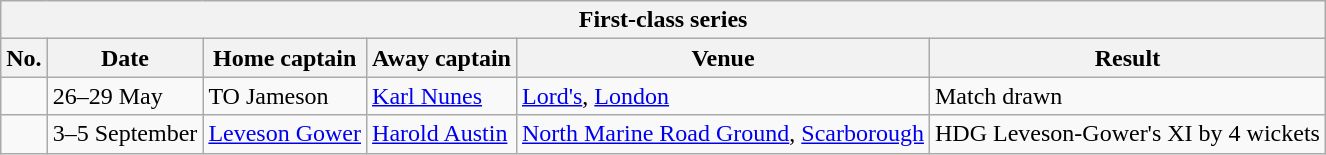<table class="wikitable">
<tr>
<th colspan="9">First-class series</th>
</tr>
<tr>
<th>No.</th>
<th>Date</th>
<th>Home captain</th>
<th>Away captain</th>
<th>Venue</th>
<th>Result</th>
</tr>
<tr>
<td></td>
<td>26–29 May</td>
<td>TO Jameson</td>
<td><a href='#'>Karl Nunes</a></td>
<td><a href='#'>Lord's</a>, <a href='#'>London</a></td>
<td>Match drawn</td>
</tr>
<tr>
<td></td>
<td>3–5 September</td>
<td><a href='#'>Leveson Gower</a></td>
<td><a href='#'>Harold Austin</a></td>
<td><a href='#'>North Marine Road Ground</a>, <a href='#'>Scarborough</a></td>
<td>HDG Leveson-Gower's XI by 4 wickets</td>
</tr>
</table>
